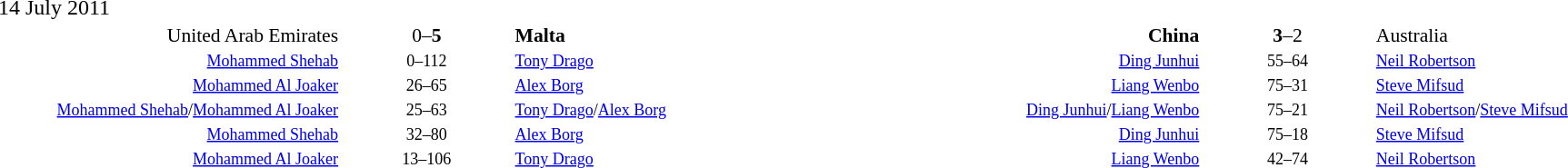<table width="100%" cellspacing="1">
<tr>
<th width=20%></th>
<th width=10%></th>
<th width=20%></th>
<th width=20%></th>
<th width=10%></th>
<th width=20%></th>
</tr>
<tr>
<td>14 July 2011</td>
</tr>
<tr style=font-size:90%>
<td align=right>United Arab Emirates </td>
<td align=center>0–<strong>5</strong></td>
<td><strong> Malta</strong></td>
<td align=right><strong>China </strong></td>
<td align=center><strong>3</strong>–2</td>
<td> Australia</td>
</tr>
<tr style=font-size:75%>
<td align=right><a href='#'>Mohammed Shehab</a></td>
<td align=center>0–112</td>
<td><a href='#'>Tony Drago</a></td>
<td align=right><a href='#'>Ding Junhui</a></td>
<td align=center>55–64</td>
<td><a href='#'>Neil Robertson</a></td>
</tr>
<tr style=font-size:75%>
<td align=right><a href='#'>Mohammed Al Joaker</a></td>
<td align=center>26–65</td>
<td><a href='#'>Alex Borg</a></td>
<td align=right><a href='#'>Liang Wenbo</a></td>
<td align=center>75–31</td>
<td><a href='#'>Steve Mifsud</a></td>
</tr>
<tr style=font-size:75%>
<td align=right><a href='#'>Mohammed Shehab</a>/<a href='#'>Mohammed Al Joaker</a></td>
<td align=center>25–63</td>
<td><a href='#'>Tony Drago</a>/<a href='#'>Alex Borg</a></td>
<td align=right><a href='#'>Ding Junhui</a>/<a href='#'>Liang Wenbo</a></td>
<td align=center>75–21</td>
<td><a href='#'>Neil Robertson</a>/<a href='#'>Steve Mifsud</a></td>
</tr>
<tr style=font-size:75%>
<td align=right><a href='#'>Mohammed Shehab</a></td>
<td align=center>32–80</td>
<td><a href='#'>Alex Borg</a></td>
<td align=right><a href='#'>Ding Junhui</a></td>
<td align=center>75–18</td>
<td><a href='#'>Steve Mifsud</a></td>
</tr>
<tr style=font-size:75%>
<td align=right><a href='#'>Mohammed Al Joaker</a></td>
<td align=center>13–106</td>
<td><a href='#'>Tony Drago</a></td>
<td align=right><a href='#'>Liang Wenbo</a></td>
<td align=center>42–74</td>
<td><a href='#'>Neil Robertson</a></td>
</tr>
</table>
